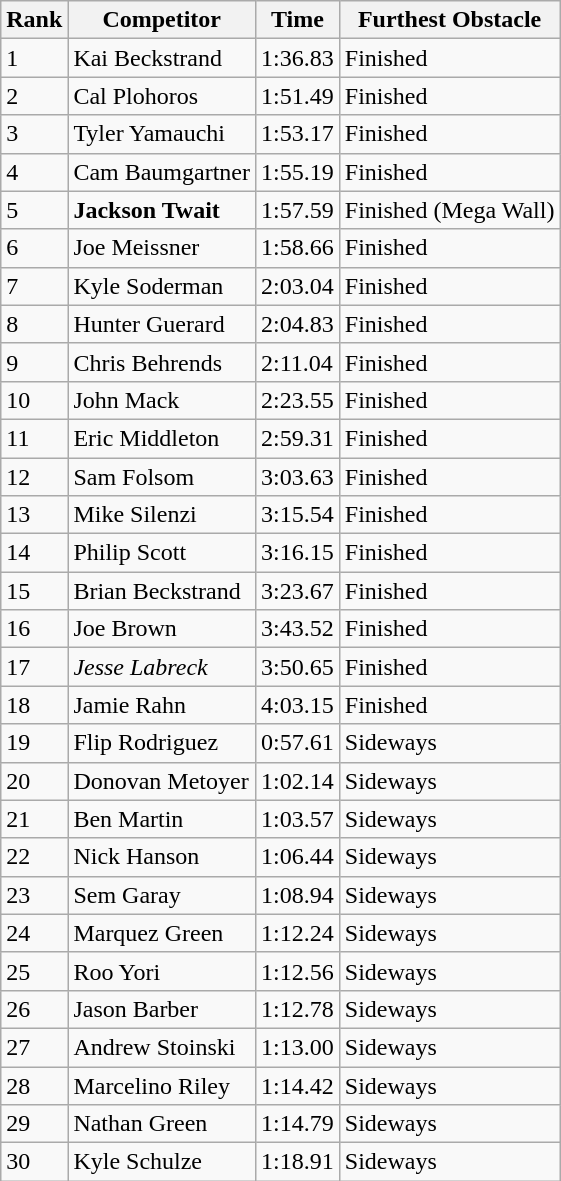<table class="wikitable sortable mw-collapsible">
<tr>
<th>Rank</th>
<th>Competitor</th>
<th>Time</th>
<th>Furthest Obstacle</th>
</tr>
<tr>
<td>1</td>
<td>Kai Beckstrand</td>
<td>1:36.83</td>
<td>Finished</td>
</tr>
<tr>
<td>2</td>
<td>Cal Plohoros</td>
<td>1:51.49</td>
<td>Finished</td>
</tr>
<tr>
<td>3</td>
<td>Tyler Yamauchi</td>
<td>1:53.17</td>
<td>Finished</td>
</tr>
<tr>
<td>4</td>
<td>Cam Baumgartner</td>
<td>1:55.19</td>
<td>Finished</td>
</tr>
<tr>
<td>5</td>
<td><strong>Jackson Twait</strong></td>
<td>1:57.59</td>
<td>Finished (Mega Wall)</td>
</tr>
<tr>
<td>6</td>
<td>Joe Meissner</td>
<td>1:58.66</td>
<td>Finished</td>
</tr>
<tr>
<td>7</td>
<td>Kyle Soderman</td>
<td>2:03.04</td>
<td>Finished</td>
</tr>
<tr>
<td>8</td>
<td>Hunter Guerard</td>
<td>2:04.83</td>
<td>Finished</td>
</tr>
<tr>
<td>9</td>
<td>Chris Behrends</td>
<td>2:11.04</td>
<td>Finished</td>
</tr>
<tr>
<td>10</td>
<td>John Mack</td>
<td>2:23.55</td>
<td>Finished</td>
</tr>
<tr>
<td>11</td>
<td>Eric Middleton</td>
<td>2:59.31</td>
<td>Finished</td>
</tr>
<tr>
<td>12</td>
<td>Sam Folsom</td>
<td>3:03.63</td>
<td>Finished</td>
</tr>
<tr>
<td>13</td>
<td>Mike Silenzi</td>
<td>3:15.54</td>
<td>Finished</td>
</tr>
<tr>
<td>14</td>
<td>Philip Scott</td>
<td>3:16.15</td>
<td>Finished</td>
</tr>
<tr>
<td>15</td>
<td>Brian Beckstrand</td>
<td>3:23.67</td>
<td>Finished</td>
</tr>
<tr>
<td>16</td>
<td>Joe Brown</td>
<td>3:43.52</td>
<td>Finished</td>
</tr>
<tr>
<td>17</td>
<td><em>Jesse Labreck</em></td>
<td>3:50.65</td>
<td>Finished</td>
</tr>
<tr>
<td>18</td>
<td>Jamie Rahn</td>
<td>4:03.15</td>
<td>Finished</td>
</tr>
<tr>
<td>19</td>
<td>Flip Rodriguez</td>
<td>0:57.61</td>
<td>Sideways</td>
</tr>
<tr>
<td>20</td>
<td>Donovan Metoyer</td>
<td>1:02.14</td>
<td>Sideways</td>
</tr>
<tr>
<td>21</td>
<td>Ben Martin</td>
<td>1:03.57</td>
<td>Sideways</td>
</tr>
<tr>
<td>22</td>
<td>Nick Hanson</td>
<td>1:06.44</td>
<td>Sideways</td>
</tr>
<tr>
<td>23</td>
<td>Sem Garay</td>
<td>1:08.94</td>
<td>Sideways</td>
</tr>
<tr>
<td>24</td>
<td>Marquez Green</td>
<td>1:12.24</td>
<td>Sideways</td>
</tr>
<tr>
<td>25</td>
<td>Roo Yori</td>
<td>1:12.56</td>
<td>Sideways</td>
</tr>
<tr>
<td>26</td>
<td>Jason Barber</td>
<td>1:12.78</td>
<td>Sideways</td>
</tr>
<tr>
<td>27</td>
<td>Andrew Stoinski</td>
<td>1:13.00</td>
<td>Sideways</td>
</tr>
<tr>
<td>28</td>
<td>Marcelino Riley</td>
<td>1:14.42</td>
<td>Sideways</td>
</tr>
<tr>
<td>29</td>
<td>Nathan Green</td>
<td>1:14.79</td>
<td>Sideways</td>
</tr>
<tr>
<td>30</td>
<td>Kyle Schulze</td>
<td>1:18.91</td>
<td>Sideways</td>
</tr>
</table>
